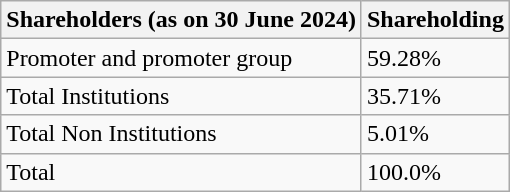<table class="wikitable">
<tr>
<th>Shareholders (as on 30 June 2024)</th>
<th>Shareholding</th>
</tr>
<tr>
<td>Promoter and promoter group</td>
<td>59.28%</td>
</tr>
<tr>
<td>Total Institutions</td>
<td>35.71%</td>
</tr>
<tr>
<td>Total Non Institutions</td>
<td>5.01%</td>
</tr>
<tr>
<td>Total</td>
<td>100.0%</td>
</tr>
</table>
